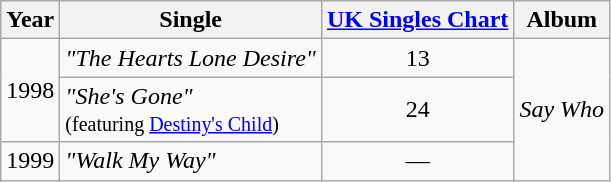<table class="wikitable">
<tr>
<th>Year</th>
<th>Single</th>
<th><a href='#'>UK Singles Chart</a></th>
<th>Album</th>
</tr>
<tr>
<td rowspan="2">1998</td>
<td><em>"The Hearts Lone Desire"</em></td>
<td style="text-align:center;">13</td>
<td rowspan="3" style="text-align:center;"><em>Say Who</em></td>
</tr>
<tr>
<td><em>"She's Gone"</em><br><small>(featuring <a href='#'>Destiny's Child</a>)</small></td>
<td style="text-align:center;">24</td>
</tr>
<tr>
<td rowspan="1">1999</td>
<td><em>"Walk My Way"</em></td>
<td style="text-align:center;">—</td>
</tr>
</table>
